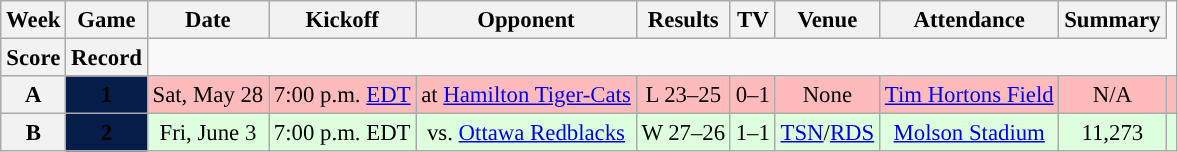<table class="wikitable" style="font-size: 95%;">
<tr>
<th scope="col">Week</th>
<th scope="col">Game</th>
<th scope="col">Date</th>
<th scope="col">Kickoff</th>
<th scope="col">Opponent</th>
<th scope="col">Results</th>
<th scope="col">TV</th>
<th scope="col">Venue</th>
<th scope="col">Attendance</th>
<th scope="col">Summary</th>
</tr>
<tr>
<th scope="col">Score</th>
<th scope="col">Record</th>
</tr>
<tr align="center"= bgcolor="ffbbbb">
<th align="center"><strong>A</strong></th>
<th style="text-align:center; background:#071D49;"><span><strong>1</strong></span></th>
<td align="center">Sat, May 28</td>
<td align="center">7:00 p.m. <a href='#'>EDT</a></td>
<td align="center">at <a href='#'>Hamilton Tiger-Cats</a></td>
<td align="center">L 23–25</td>
<td align="center">0–1</td>
<td align="center">None</td>
<td align="center"><a href='#'>Tim Hortons Field</a></td>
<td align="center">N/A</td>
<td align="center"></td>
</tr>
<tr align="center"= bgcolor="ddffdd">
<th align="center"><strong>B</strong></th>
<th style="text-align:center; background:#071D49;"><span><strong>2</strong></span></th>
<td align="center">Fri, June 3</td>
<td align="center">7:00 p.m. EDT</td>
<td align="center">vs. <a href='#'>Ottawa Redblacks</a></td>
<td align="center">W 27–26</td>
<td align="center">1–1</td>
<td align="center"><a href='#'>TSN</a>/<a href='#'>RDS</a></td>
<td align="center"><a href='#'>Molson Stadium</a></td>
<td align="center">11,273</td>
<td align="center"></td>
</tr>
</table>
